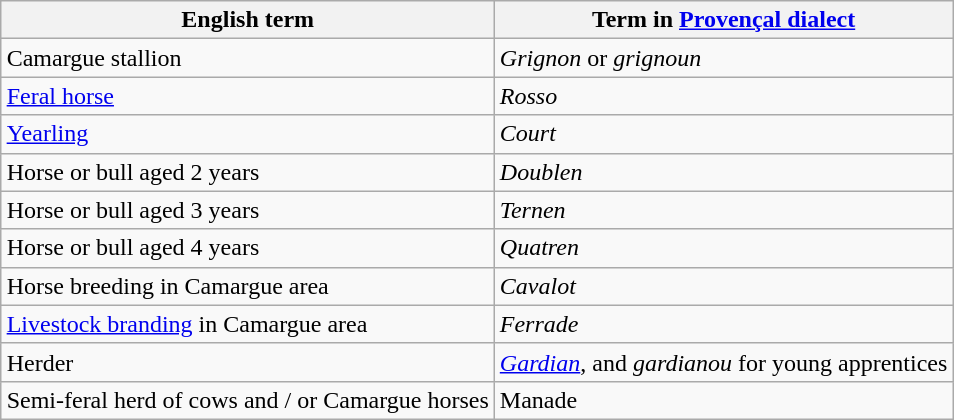<table class="wikitable" style="margin:1em auto;">
<tr>
<th>English term</th>
<th>Term in <a href='#'>Provençal dialect</a></th>
</tr>
<tr>
<td>Camargue stallion</td>
<td><em>Grignon</em> or <em>grignoun</em></td>
</tr>
<tr>
<td><a href='#'>Feral horse</a></td>
<td><em>Rosso</em></td>
</tr>
<tr>
<td><a href='#'>Yearling</a></td>
<td><em>Court</em></td>
</tr>
<tr>
<td>Horse or bull aged 2 years</td>
<td><em>Doublen</em></td>
</tr>
<tr>
<td>Horse or bull aged 3 years</td>
<td><em>Ternen</em></td>
</tr>
<tr>
<td>Horse or bull aged 4 years</td>
<td><em>Quatren</em></td>
</tr>
<tr>
<td>Horse breeding in Camargue area</td>
<td><em>Cavalot</em></td>
</tr>
<tr>
<td><a href='#'>Livestock branding</a> in Camargue area</td>
<td><em>Ferrade</em></td>
</tr>
<tr>
<td>Herder</td>
<td><em><a href='#'>Gardian</a></em>, and <em>gardianou</em> for young apprentices</td>
</tr>
<tr>
<td>Semi-feral herd of cows and / or Camargue horses</td>
<td>Manade</td>
</tr>
</table>
